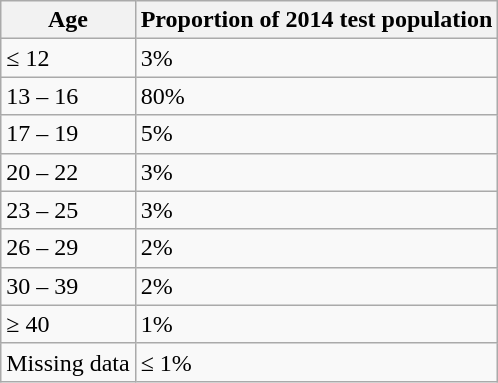<table class="wikitable">
<tr>
<th>Age</th>
<th>Proportion of 2014 test population</th>
</tr>
<tr>
<td>≤ 12</td>
<td>3%</td>
</tr>
<tr>
<td>13 – 16</td>
<td>80%</td>
</tr>
<tr>
<td>17 – 19</td>
<td>5%</td>
</tr>
<tr>
<td>20 – 22</td>
<td>3%</td>
</tr>
<tr>
<td>23 – 25</td>
<td>3%</td>
</tr>
<tr>
<td>26 – 29</td>
<td>2%</td>
</tr>
<tr>
<td>30 – 39</td>
<td>2%</td>
</tr>
<tr>
<td>≥ 40</td>
<td>1%</td>
</tr>
<tr>
<td>Missing data</td>
<td>≤ 1%</td>
</tr>
</table>
